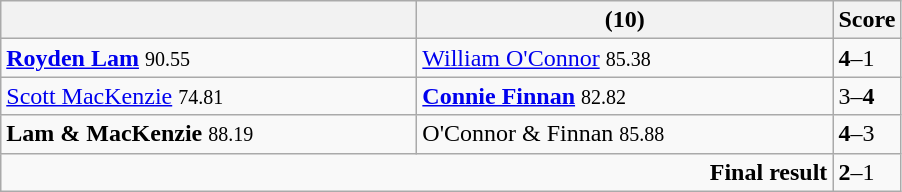<table class="wikitable">
<tr>
<th width=270><strong></strong></th>
<th width=270> (10)</th>
<th>Score</th>
</tr>
<tr>
<td><strong><a href='#'>Royden Lam</a></strong> <small><span>90.55</span></small></td>
<td><a href='#'>William O'Connor</a> <small><span>85.38</span></small></td>
<td><strong>4</strong>–1</td>
</tr>
<tr>
<td><a href='#'>Scott MacKenzie</a> <small><span>74.81</span></small></td>
<td><strong><a href='#'>Connie Finnan</a></strong> <small><span>82.82</span></small></td>
<td>3–<strong>4</strong></td>
</tr>
<tr>
<td><strong>Lam & MacKenzie</strong> <small><span>88.19</span></small></td>
<td>O'Connor & Finnan <small><span>85.88</span></small></td>
<td><strong>4</strong>–3</td>
</tr>
<tr>
<td colspan="2" align="right"><strong>Final result</strong></td>
<td><strong>2</strong>–1</td>
</tr>
</table>
